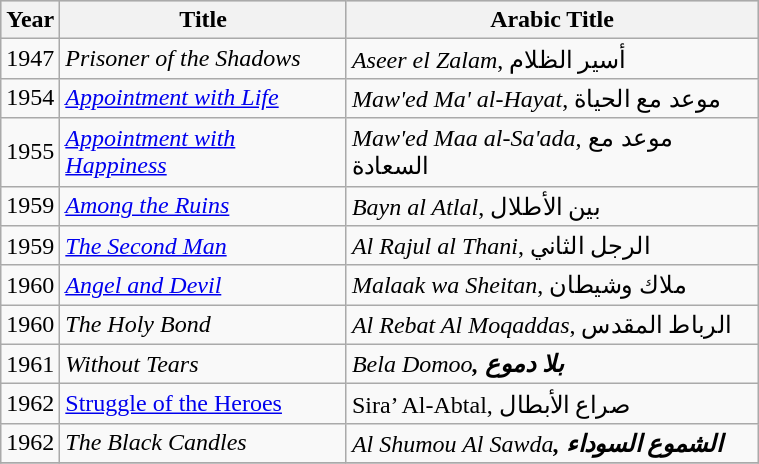<table class="wikitable" style="width: 40%;">
<tr bgcolor="#CCCCCC">
<th>Year</th>
<th>Title</th>
<th>Arabic Title</th>
</tr>
<tr>
<td>1947</td>
<td><em>Prisoner of the Shadows</em></td>
<td><em>Aseer el Zalam</em>, أسير الظلام</td>
</tr>
<tr>
<td>1954</td>
<td><em><a href='#'>Appointment with Life</a></em></td>
<td><em>Maw'ed Ma' al-Hayat</em>, موعد مع الحياة</td>
</tr>
<tr>
<td>1955</td>
<td><em><a href='#'>Appointment with Happiness</a></em></td>
<td><em>Maw'ed Maa al-Sa'ada</em>, موعد مع السعادة</td>
</tr>
<tr>
<td>1959</td>
<td><em><a href='#'>Among the Ruins</a></em></td>
<td><em>Bayn al Atlal</em>, بين الأطلال</td>
</tr>
<tr>
<td>1959</td>
<td><em><a href='#'>The Second Man</a></em></td>
<td><em>Al Rajul al Thani</em>, الرجل الثاني</td>
</tr>
<tr>
<td>1960</td>
<td><em><a href='#'>Angel and Devil</a></em></td>
<td><em>Malaak wa Sheitan</em>, ملاك وشيطان</td>
</tr>
<tr>
<td>1960</td>
<td><em>The Holy Bond</em></td>
<td><em>Al Rebat Al Moqaddas</em>, الرباط المقدس</td>
</tr>
<tr>
<td>1961</td>
<td><em>Without Tears</em></td>
<td><em>Bela Domoo<strong>, بلا دموع</td>
</tr>
<tr>
<td>1962</td>
<td></em><a href='#'>Struggle of the Heroes</a><em></td>
<td></em>Sira’ Al-Abtal</strong>, صراع الأبطال</td>
</tr>
<tr>
<td>1962</td>
<td><em>The Black Candles</em></td>
<td><em>Al Shumou Al Sawda<strong>, الشموع السوداء</td>
</tr>
<tr>
</tr>
</table>
